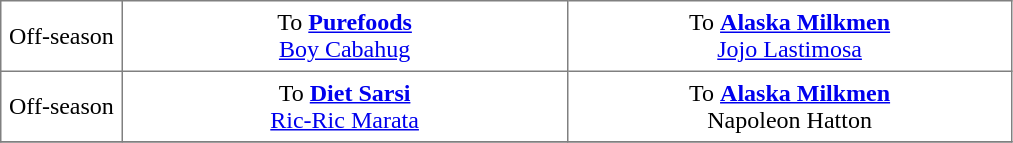<table border="1" style="border-collapse:collapse; text-align: center" cellpadding="5">
<tr>
<td style="width:12%">Off-season</td>
<td style="width:44%" valign="top">To <strong><a href='#'>Purefoods</a></strong><br><a href='#'>Boy Cabahug</a></td>
<td style="width:44%" valign="top">To <strong><a href='#'>Alaska Milkmen</a></strong><br><a href='#'>Jojo Lastimosa</a></td>
</tr>
<tr>
<td style="width:12%">Off-season</td>
<td style="width:44%" valign="top">To <strong><a href='#'>Diet Sarsi</a></strong><br><a href='#'>Ric-Ric Marata</a></td>
<td style="width:44%" valign="top">To <strong><a href='#'>Alaska Milkmen</a></strong><br>Napoleon Hatton</td>
</tr>
<tr>
</tr>
</table>
